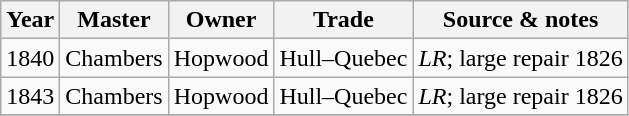<table class="sortable wikitable">
<tr>
<th>Year</th>
<th>Master</th>
<th>Owner</th>
<th>Trade</th>
<th>Source & notes</th>
</tr>
<tr>
<td>1840</td>
<td>Chambers</td>
<td>Hopwood</td>
<td>Hull–Quebec</td>
<td><em>LR</em>; large repair 1826</td>
</tr>
<tr>
<td>1843</td>
<td>Chambers</td>
<td>Hopwood</td>
<td>Hull–Quebec</td>
<td><em>LR</em>; large repair 1826</td>
</tr>
<tr>
</tr>
</table>
